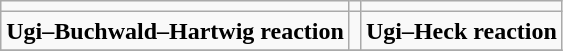<table align="center"  class="wikitable">
<tr>
<td></td>
<td></td>
<td></td>
</tr>
<tr>
<td><strong>Ugi–Buchwald–Hartwig reaction</strong> </td>
<td></td>
<td><strong>Ugi–Heck reaction</strong> </td>
</tr>
<tr>
</tr>
</table>
